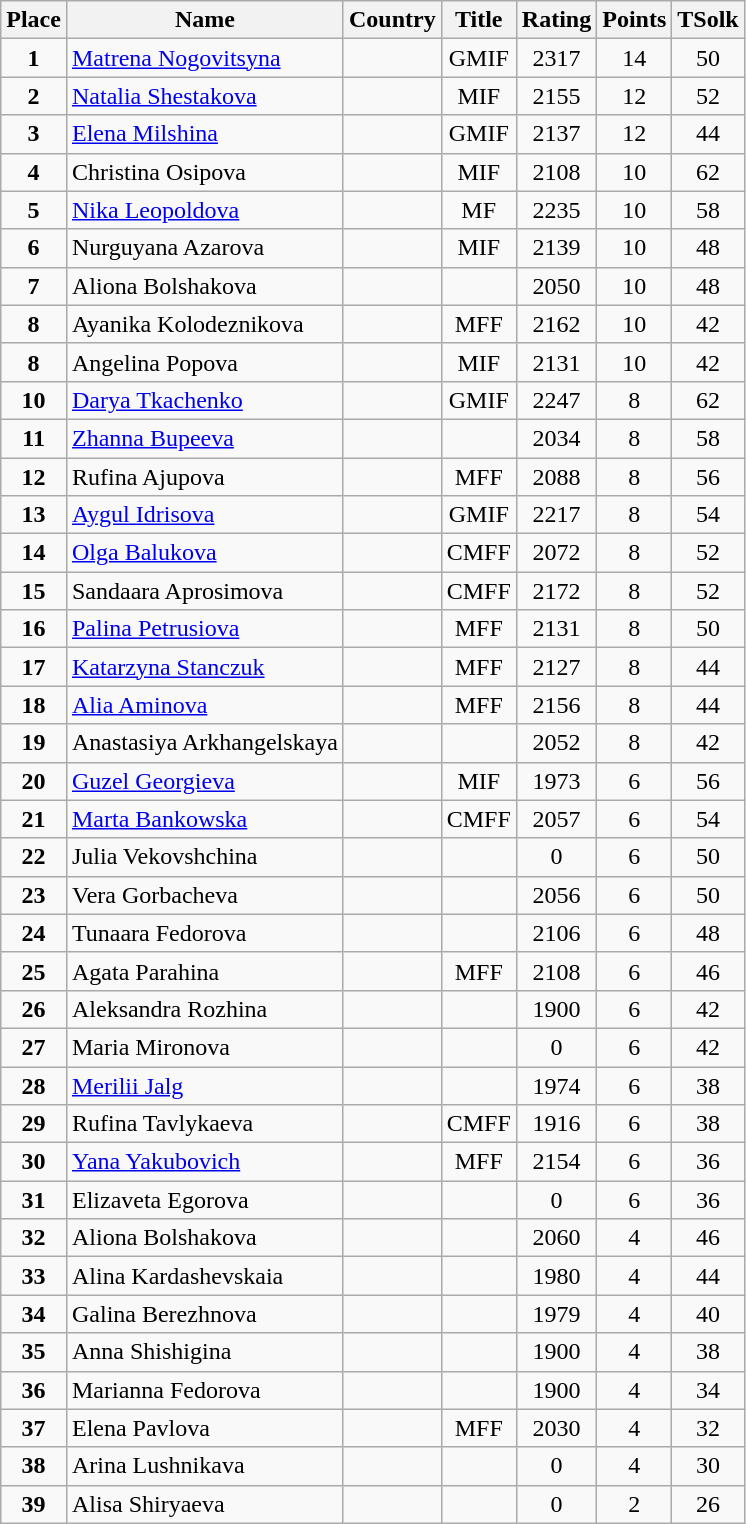<table class="wikitable">
<tr>
<th>Place</th>
<th>Name</th>
<th>Country</th>
<th>Title</th>
<th>Rating</th>
<th>Points</th>
<th>TSolk</th>
</tr>
<tr align=center>
<td><strong>1</strong></td>
<td align="left"><a href='#'>Matrena Nogovitsyna</a></td>
<td align="left"></td>
<td>GMIF</td>
<td>2317</td>
<td>14</td>
<td>50</td>
</tr>
<tr align=center>
<td><strong>2</strong></td>
<td align="left"><a href='#'>Natalia Shestakova</a></td>
<td align="left"></td>
<td>MIF</td>
<td>2155</td>
<td>12</td>
<td>52</td>
</tr>
<tr align=center>
<td><strong>3</strong></td>
<td align="left"><a href='#'>Elena Milshina</a></td>
<td align="left"></td>
<td>GMIF</td>
<td>2137</td>
<td>12</td>
<td>44</td>
</tr>
<tr align=center>
<td><strong>4</strong></td>
<td align="left">Christina Osipova</td>
<td align="left"></td>
<td>MIF</td>
<td>2108</td>
<td>10</td>
<td>62</td>
</tr>
<tr align=center>
<td><strong>5</strong></td>
<td align="left"><a href='#'>Nika Leopoldova</a></td>
<td align="left"></td>
<td>MF</td>
<td>2235</td>
<td>10</td>
<td>58</td>
</tr>
<tr align=center>
<td><strong>6</strong></td>
<td align="left">Nurguyana Azarova</td>
<td align="left"></td>
<td>MIF</td>
<td>2139</td>
<td>10</td>
<td>48</td>
</tr>
<tr align=center>
<td><strong>7</strong></td>
<td align="left">Aliona Bolshakova</td>
<td align="left"></td>
<td></td>
<td>2050</td>
<td>10</td>
<td>48</td>
</tr>
<tr align=center>
<td><strong>8</strong></td>
<td align="left">Ayanika Kolodeznikova</td>
<td align="left"></td>
<td>MFF</td>
<td>2162</td>
<td>10</td>
<td>42</td>
</tr>
<tr align=center>
<td><strong>8</strong></td>
<td align="left">Angelina Popova</td>
<td align="left"></td>
<td>MIF</td>
<td>2131</td>
<td>10</td>
<td>42</td>
</tr>
<tr align=center>
<td><strong>10</strong></td>
<td align="left"><a href='#'>Darya Tkachenko</a></td>
<td align="left"></td>
<td>GMIF</td>
<td>2247</td>
<td>8</td>
<td>62</td>
</tr>
<tr align=center>
<td><strong>11</strong></td>
<td align="left"><a href='#'>Zhanna Bupeeva</a></td>
<td align="left"></td>
<td></td>
<td>2034</td>
<td>8</td>
<td>58</td>
</tr>
<tr align=center>
<td><strong>12</strong></td>
<td align="left">Rufina Ajupova</td>
<td align="left"></td>
<td>MFF</td>
<td>2088</td>
<td>8</td>
<td>56</td>
</tr>
<tr align=center>
<td><strong>13</strong></td>
<td align="left"><a href='#'>Aygul Idrisova</a></td>
<td align="left"></td>
<td>GMIF</td>
<td>2217</td>
<td>8</td>
<td>54</td>
</tr>
<tr align=center>
<td><strong>14</strong></td>
<td align="left"><a href='#'>Olga Balukova</a></td>
<td align="left"></td>
<td>CMFF</td>
<td>2072</td>
<td>8</td>
<td>52</td>
</tr>
<tr align=center>
<td><strong>15</strong></td>
<td align="left">Sandaara Aprosimova</td>
<td align="left"></td>
<td>CMFF</td>
<td>2172</td>
<td>8</td>
<td>52</td>
</tr>
<tr align=center>
<td><strong>16</strong></td>
<td align="left"><a href='#'>Palina Petrusiova</a></td>
<td align="left"></td>
<td>MFF</td>
<td>2131</td>
<td>8</td>
<td>50</td>
</tr>
<tr align=center>
<td><strong>17</strong></td>
<td align="left"><a href='#'>Katarzyna Stanczuk</a></td>
<td align="left"></td>
<td>MFF</td>
<td>2127</td>
<td>8</td>
<td>44</td>
</tr>
<tr align=center>
<td><strong>18</strong></td>
<td align="left"><a href='#'>Alia Aminova</a></td>
<td align="left"></td>
<td>MFF</td>
<td>2156</td>
<td>8</td>
<td>44</td>
</tr>
<tr align=center>
<td><strong>19</strong></td>
<td align="left">Anastasiya Arkhangelskaya</td>
<td align="left"></td>
<td></td>
<td>2052</td>
<td>8</td>
<td>42</td>
</tr>
<tr align=center>
<td><strong>20</strong></td>
<td align="left"><a href='#'>Guzel Georgieva</a></td>
<td align="left"></td>
<td>MIF</td>
<td>1973</td>
<td>6</td>
<td>56</td>
</tr>
<tr align=center>
<td><strong>21</strong></td>
<td align="left"><a href='#'>Marta Bankowska</a></td>
<td align="left"></td>
<td>CMFF</td>
<td>2057</td>
<td>6</td>
<td>54</td>
</tr>
<tr align=center>
<td><strong>22</strong></td>
<td align="left">Julia Vekovshchina</td>
<td align="left"></td>
<td></td>
<td>0</td>
<td>6</td>
<td>50</td>
</tr>
<tr align=center>
<td><strong>23</strong></td>
<td align="left">Vera Gorbacheva</td>
<td align="left"></td>
<td></td>
<td>2056</td>
<td>6</td>
<td>50</td>
</tr>
<tr align=center>
<td><strong>24</strong></td>
<td align="left">Tunaara Fedorova</td>
<td align="left"></td>
<td></td>
<td>2106</td>
<td>6</td>
<td>48</td>
</tr>
<tr align=center>
<td><strong>25</strong></td>
<td align="left">Agata Parahina</td>
<td align="left"></td>
<td>MFF</td>
<td>2108</td>
<td>6</td>
<td>46</td>
</tr>
<tr align=center>
<td><strong>26</strong></td>
<td align="left">Aleksandra Rozhina</td>
<td align="left"></td>
<td></td>
<td>1900</td>
<td>6</td>
<td>42</td>
</tr>
<tr align=center>
<td><strong>27</strong></td>
<td align="left">Maria Mironova</td>
<td align="left"></td>
<td></td>
<td>0</td>
<td>6</td>
<td>42</td>
</tr>
<tr align=center>
<td><strong>28</strong></td>
<td align="left"><a href='#'>Merilii Jalg</a></td>
<td align="left"></td>
<td></td>
<td>1974</td>
<td>6</td>
<td>38</td>
</tr>
<tr align=center>
<td><strong>29</strong></td>
<td align="left">Rufina Tavlykaeva</td>
<td align="left"></td>
<td>CMFF</td>
<td>1916</td>
<td>6</td>
<td>38</td>
</tr>
<tr align=center>
<td><strong>30</strong></td>
<td align="left"><a href='#'>Yana Yakubovich</a></td>
<td align="left"></td>
<td>MFF</td>
<td>2154</td>
<td>6</td>
<td>36</td>
</tr>
<tr align=center>
<td><strong>31</strong></td>
<td align="left">Elizaveta Egorova</td>
<td align="left"></td>
<td></td>
<td>0</td>
<td>6</td>
<td>36</td>
</tr>
<tr align=center>
<td><strong>32</strong></td>
<td align="left">Aliona Bolshakova</td>
<td align="left"></td>
<td></td>
<td>2060</td>
<td>4</td>
<td>46</td>
</tr>
<tr align=center>
<td><strong>33</strong></td>
<td align="left">Alina Kardashevskaia</td>
<td align="left"></td>
<td></td>
<td>1980</td>
<td>4</td>
<td>44</td>
</tr>
<tr align=center>
<td><strong>34</strong></td>
<td align="left">Galina Berezhnova</td>
<td align="left"></td>
<td></td>
<td>1979</td>
<td>4</td>
<td>40</td>
</tr>
<tr align=center>
<td><strong>35</strong></td>
<td align="left">Anna Shishigina</td>
<td align="left"></td>
<td></td>
<td>1900</td>
<td>4</td>
<td>38</td>
</tr>
<tr align=center>
<td><strong>36</strong></td>
<td align="left">Marianna Fedorova</td>
<td align="left"></td>
<td></td>
<td>1900</td>
<td>4</td>
<td>34</td>
</tr>
<tr align=center>
<td><strong>37</strong></td>
<td align="left">Elena Pavlova</td>
<td align="left"></td>
<td>MFF</td>
<td>2030</td>
<td>4</td>
<td>32</td>
</tr>
<tr align=center>
<td><strong>38</strong></td>
<td align="left">Arina Lushnikava</td>
<td align="left"></td>
<td></td>
<td>0</td>
<td>4</td>
<td>30</td>
</tr>
<tr align=center>
<td><strong>39</strong></td>
<td align="left">Alisa Shiryaeva</td>
<td align="left"></td>
<td></td>
<td>0</td>
<td>2</td>
<td>26</td>
</tr>
</table>
